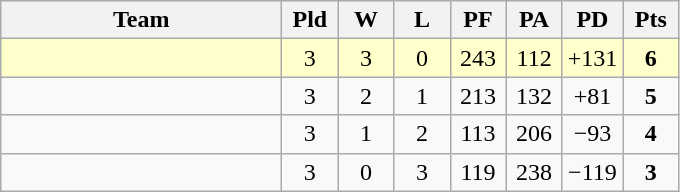<table class=wikitable style="text-align:center">
<tr>
<th width=180>Team</th>
<th width=30>Pld</th>
<th width=30>W</th>
<th width=30>L</th>
<th width=30>PF</th>
<th width=30>PA</th>
<th width=30>PD</th>
<th width=30>Pts</th>
</tr>
<tr bgcolor="#ffffcc">
<td align="left"></td>
<td>3</td>
<td>3</td>
<td>0</td>
<td>243</td>
<td>112</td>
<td>+131</td>
<td><strong>6</strong></td>
</tr>
<tr>
<td align="left"></td>
<td>3</td>
<td>2</td>
<td>1</td>
<td>213</td>
<td>132</td>
<td>+81</td>
<td><strong>5</strong></td>
</tr>
<tr>
<td align="left"></td>
<td>3</td>
<td>1</td>
<td>2</td>
<td>113</td>
<td>206</td>
<td>−93</td>
<td><strong>4</strong></td>
</tr>
<tr>
<td align="left"></td>
<td>3</td>
<td>0</td>
<td>3</td>
<td>119</td>
<td>238</td>
<td>−119</td>
<td><strong>3</strong></td>
</tr>
</table>
